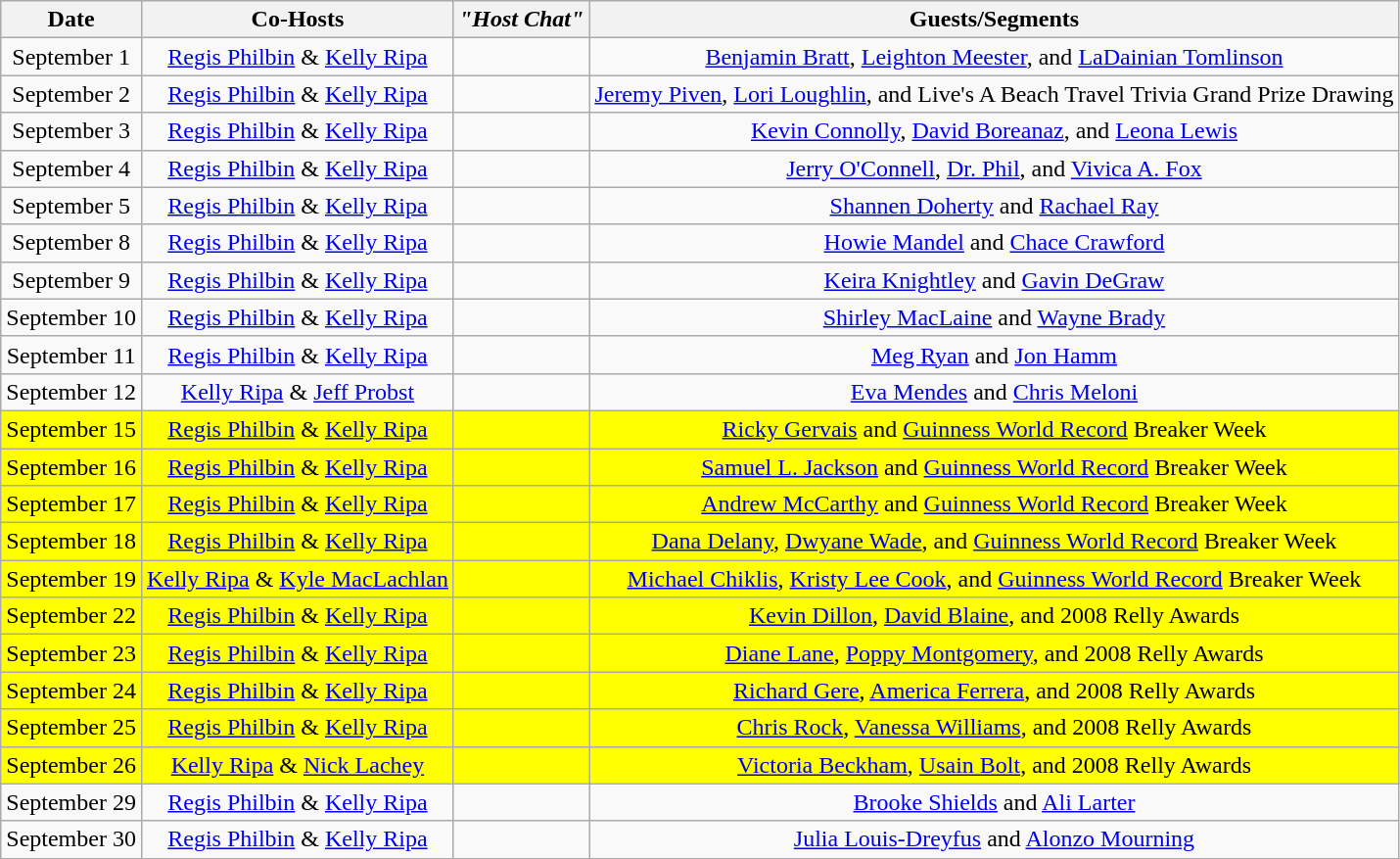<table class="wikitable sortable" style="text-align:center;">
<tr>
<th>Date</th>
<th>Co-Hosts</th>
<th><em>"Host Chat"</em></th>
<th>Guests/Segments</th>
</tr>
<tr>
<td>September 1</td>
<td><a href='#'>Regis Philbin</a> & <a href='#'>Kelly Ripa</a></td>
<td></td>
<td><a href='#'>Benjamin Bratt</a>, <a href='#'>Leighton Meester</a>, and <a href='#'>LaDainian Tomlinson</a></td>
</tr>
<tr>
<td>September 2</td>
<td><a href='#'>Regis Philbin</a> & <a href='#'>Kelly Ripa</a></td>
<td></td>
<td><a href='#'>Jeremy Piven</a>, <a href='#'>Lori Loughlin</a>, and Live's A Beach Travel Trivia Grand Prize Drawing</td>
</tr>
<tr>
<td>September 3</td>
<td><a href='#'>Regis Philbin</a> & <a href='#'>Kelly Ripa</a></td>
<td></td>
<td><a href='#'>Kevin Connolly</a>, <a href='#'>David Boreanaz</a>, and <a href='#'>Leona Lewis</a></td>
</tr>
<tr>
<td>September 4</td>
<td><a href='#'>Regis Philbin</a> & <a href='#'>Kelly Ripa</a></td>
<td></td>
<td><a href='#'>Jerry O'Connell</a>, <a href='#'>Dr. Phil</a>, and <a href='#'>Vivica A. Fox</a></td>
</tr>
<tr>
<td>September 5</td>
<td><a href='#'>Regis Philbin</a> & <a href='#'>Kelly Ripa</a></td>
<td></td>
<td><a href='#'>Shannen Doherty</a> and <a href='#'>Rachael Ray</a></td>
</tr>
<tr>
<td>September 8</td>
<td><a href='#'>Regis Philbin</a> & <a href='#'>Kelly Ripa</a></td>
<td></td>
<td><a href='#'>Howie Mandel</a> and <a href='#'>Chace Crawford</a></td>
</tr>
<tr>
<td>September 9</td>
<td><a href='#'>Regis Philbin</a> & <a href='#'>Kelly Ripa</a></td>
<td></td>
<td><a href='#'>Keira Knightley</a> and <a href='#'>Gavin DeGraw</a></td>
</tr>
<tr>
<td>September 10</td>
<td><a href='#'>Regis Philbin</a> & <a href='#'>Kelly Ripa</a></td>
<td></td>
<td><a href='#'>Shirley MacLaine</a> and <a href='#'>Wayne Brady</a></td>
</tr>
<tr>
<td>September 11</td>
<td><a href='#'>Regis Philbin</a> & <a href='#'>Kelly Ripa</a></td>
<td></td>
<td><a href='#'>Meg Ryan</a> and <a href='#'>Jon Hamm</a></td>
</tr>
<tr>
<td>September 12</td>
<td><a href='#'>Kelly Ripa</a> & <a href='#'>Jeff Probst</a></td>
<td></td>
<td><a href='#'>Eva Mendes</a> and <a href='#'>Chris Meloni</a></td>
</tr>
<tr style="background:yellow;">
<td>September 15</td>
<td><a href='#'>Regis Philbin</a> & <a href='#'>Kelly Ripa</a></td>
<td></td>
<td><a href='#'>Ricky Gervais</a> and <a href='#'>Guinness World Record</a> Breaker Week</td>
</tr>
<tr style="background:yellow;">
<td>September 16</td>
<td><a href='#'>Regis Philbin</a> & <a href='#'>Kelly Ripa</a></td>
<td></td>
<td><a href='#'>Samuel L. Jackson</a> and <a href='#'>Guinness World Record</a> Breaker Week</td>
</tr>
<tr style="background:yellow;">
<td>September 17</td>
<td><a href='#'>Regis Philbin</a> & <a href='#'>Kelly Ripa</a></td>
<td></td>
<td><a href='#'>Andrew McCarthy</a> and <a href='#'>Guinness World Record</a> Breaker Week</td>
</tr>
<tr style="background:yellow;">
<td>September 18</td>
<td><a href='#'>Regis Philbin</a> & <a href='#'>Kelly Ripa</a></td>
<td></td>
<td><a href='#'>Dana Delany</a>, <a href='#'>Dwyane Wade</a>, and <a href='#'>Guinness World Record</a> Breaker Week</td>
</tr>
<tr style="background:yellow;">
<td>September 19</td>
<td><a href='#'>Kelly Ripa</a> & <a href='#'>Kyle MacLachlan</a></td>
<td></td>
<td><a href='#'>Michael Chiklis</a>, <a href='#'>Kristy Lee Cook</a>, and <a href='#'>Guinness World Record</a> Breaker Week</td>
</tr>
<tr style="background:yellow;">
<td>September 22</td>
<td><a href='#'>Regis Philbin</a> & <a href='#'>Kelly Ripa</a></td>
<td></td>
<td><a href='#'>Kevin Dillon</a>, <a href='#'>David Blaine</a>, and 2008 Relly Awards</td>
</tr>
<tr style="background:yellow;">
<td>September 23</td>
<td><a href='#'>Regis Philbin</a> & <a href='#'>Kelly Ripa</a></td>
<td></td>
<td><a href='#'>Diane Lane</a>, <a href='#'>Poppy Montgomery</a>, and 2008 Relly Awards</td>
</tr>
<tr style="background:yellow;">
<td>September 24</td>
<td><a href='#'>Regis Philbin</a> & <a href='#'>Kelly Ripa</a></td>
<td></td>
<td><a href='#'>Richard Gere</a>, <a href='#'>America Ferrera</a>, and 2008 Relly Awards</td>
</tr>
<tr style="background:yellow;">
<td>September 25</td>
<td><a href='#'>Regis Philbin</a> & <a href='#'>Kelly Ripa</a></td>
<td></td>
<td><a href='#'>Chris Rock</a>, <a href='#'>Vanessa Williams</a>, and 2008 Relly Awards</td>
</tr>
<tr style="background:yellow;">
<td>September 26</td>
<td><a href='#'>Kelly Ripa</a> & <a href='#'>Nick Lachey</a></td>
<td></td>
<td><a href='#'>Victoria Beckham</a>, <a href='#'>Usain Bolt</a>, and 2008 Relly Awards</td>
</tr>
<tr>
<td>September 29</td>
<td><a href='#'>Regis Philbin</a> & <a href='#'>Kelly Ripa</a></td>
<td></td>
<td><a href='#'>Brooke Shields</a> and <a href='#'>Ali Larter</a></td>
</tr>
<tr>
<td>September 30</td>
<td><a href='#'>Regis Philbin</a> & <a href='#'>Kelly Ripa</a></td>
<td></td>
<td><a href='#'>Julia Louis-Dreyfus</a> and <a href='#'>Alonzo Mourning</a></td>
</tr>
</table>
